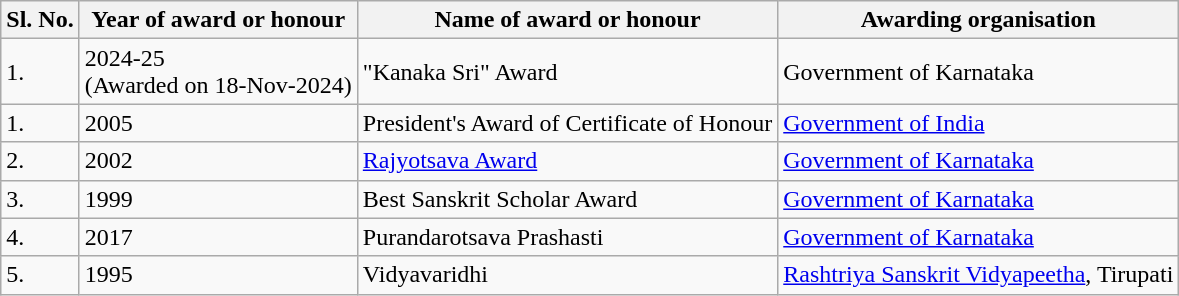<table class="wikitable sortable">
<tr>
<th>Sl. No.</th>
<th>Year of award or honour</th>
<th>Name of award or honour</th>
<th>Awarding organisation</th>
</tr>
<tr>
<td>1.</td>
<td>2024-25<br>(Awarded on 18-Nov-2024)</td>
<td>"Kanaka Sri" Award</td>
<td>Government of Karnataka</td>
</tr>
<tr>
<td>1.</td>
<td>2005</td>
<td>President's Award of Certificate of Honour</td>
<td><a href='#'>Government of India</a></td>
</tr>
<tr>
<td>2.</td>
<td>2002</td>
<td><a href='#'>Rajyotsava Award</a></td>
<td><a href='#'>Government of Karnataka</a></td>
</tr>
<tr>
<td>3.</td>
<td>1999</td>
<td>Best Sanskrit Scholar Award</td>
<td><a href='#'>Government of Karnataka</a></td>
</tr>
<tr>
<td>4.</td>
<td>2017</td>
<td>Purandarotsava Prashasti</td>
<td><a href='#'>Government of Karnataka</a></td>
</tr>
<tr>
<td>5.</td>
<td>1995</td>
<td>Vidyavaridhi</td>
<td><a href='#'>Rashtriya Sanskrit Vidyapeetha</a>, Tirupati</td>
</tr>
</table>
